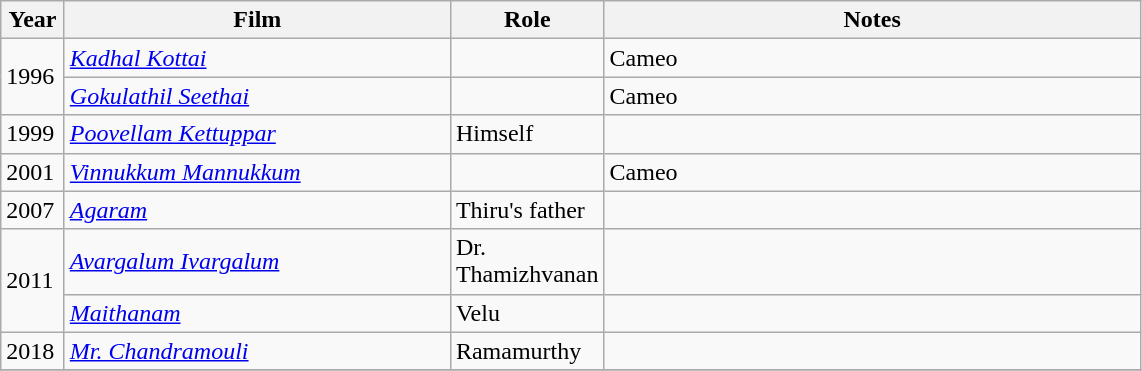<table class="wikitable sortable">
<tr>
<th style="width:35px;">Year</th>
<th style="width:250px;">Film</th>
<th style="width:80px;">Role</th>
<th style="text-align:center; width:350px;" class="unsortable">Notes</th>
</tr>
<tr>
<td rowspan="2">1996</td>
<td><em><a href='#'>Kadhal Kottai</a></em></td>
<td></td>
<td>Cameo</td>
</tr>
<tr>
<td><em><a href='#'>Gokulathil Seethai</a></em></td>
<td></td>
<td>Cameo</td>
</tr>
<tr>
<td>1999</td>
<td><em><a href='#'>Poovellam Kettuppar</a></em></td>
<td>Himself</td>
<td></td>
</tr>
<tr>
<td>2001</td>
<td><em><a href='#'>Vinnukkum Mannukkum</a></em></td>
<td></td>
<td>Cameo</td>
</tr>
<tr>
<td>2007</td>
<td><em><a href='#'>Agaram</a></em></td>
<td>Thiru's father</td>
<td></td>
</tr>
<tr>
<td rowspan="2">2011</td>
<td><em><a href='#'>Avargalum Ivargalum</a></em></td>
<td>Dr. Thamizhvanan</td>
<td></td>
</tr>
<tr>
<td><em><a href='#'>Maithanam</a></em></td>
<td>Velu</td>
<td></td>
</tr>
<tr>
<td>2018</td>
<td><em><a href='#'>Mr. Chandramouli</a></em></td>
<td>Ramamurthy</td>
<td></td>
</tr>
<tr>
</tr>
</table>
